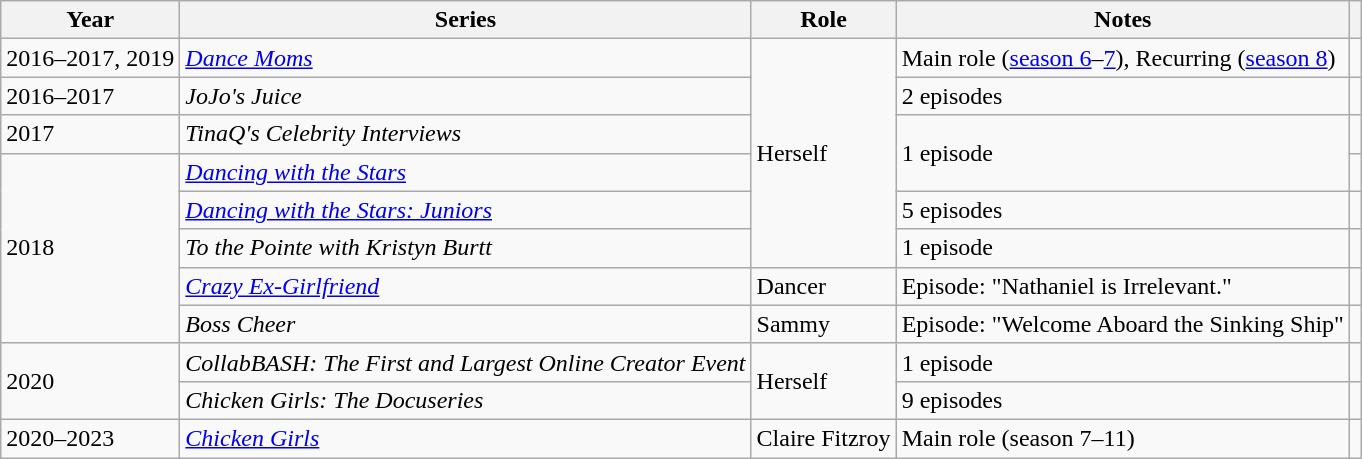<table class="wikitable">
<tr>
<th>Year</th>
<th>Series</th>
<th>Role</th>
<th>Notes</th>
<th></th>
</tr>
<tr>
<td>2016–2017, 2019</td>
<td><em><a href='#'>Dance Moms</a></em></td>
<td rowspan="6">Herself</td>
<td>Main role (<a href='#'>season 6</a>–<a href='#'>7</a>), Recurring (<a href='#'>season 8</a>)</td>
<td></td>
</tr>
<tr>
<td>2016–2017</td>
<td><em>JoJo's Juice</em></td>
<td>2 episodes</td>
<td></td>
</tr>
<tr>
<td>2017</td>
<td><em>TinaQ's Celebrity Interviews</em></td>
<td rowspan="2">1 episode</td>
<td></td>
</tr>
<tr>
<td rowspan="5">2018</td>
<td><em><a href='#'>Dancing with the Stars</a></em></td>
<td></td>
</tr>
<tr>
<td><em><a href='#'>Dancing with the Stars: Juniors</a></em></td>
<td>5 episodes</td>
<td></td>
</tr>
<tr>
<td><em>To the Pointe with Kristyn Burtt</em></td>
<td>1 episode</td>
<td></td>
</tr>
<tr>
<td><em><a href='#'>Crazy Ex-Girlfriend</a></em></td>
<td>Dancer</td>
<td>Episode: "Nathaniel is Irrelevant."</td>
<td></td>
</tr>
<tr>
<td><em>Boss Cheer</em></td>
<td>Sammy</td>
<td>Episode: "Welcome Aboard the Sinking Ship"</td>
<td></td>
</tr>
<tr>
<td rowspan="2">2020</td>
<td><em>CollabBASH: The First and Largest Online Creator Event</em></td>
<td rowspan="2">Herself</td>
<td>1 episode</td>
<td></td>
</tr>
<tr>
<td><em>Chicken Girls: The Docuseries</em></td>
<td>9 episodes</td>
<td></td>
</tr>
<tr>
<td>2020–2023</td>
<td><em><a href='#'>Chicken Girls</a></em></td>
<td>Claire Fitzroy</td>
<td>Main role (season 7–11)</td>
<td></td>
</tr>
</table>
